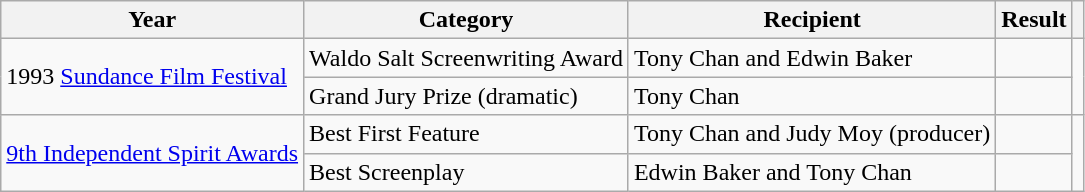<table class="wikitable sortable">
<tr>
<th>Year</th>
<th>Category</th>
<th>Recipient</th>
<th>Result</th>
<th></th>
</tr>
<tr>
<td rowspan="2">1993 <a href='#'>Sundance Film Festival</a></td>
<td>Waldo Salt Screenwriting Award</td>
<td>Tony Chan and Edwin Baker</td>
<td></td>
<td rowspan="2"></td>
</tr>
<tr>
<td>Grand Jury Prize (dramatic)</td>
<td>Tony Chan</td>
<td></td>
</tr>
<tr>
<td rowspan="2"><a href='#'>9th Independent Spirit Awards</a></td>
<td>Best First Feature</td>
<td>Tony Chan and Judy Moy (producer)</td>
<td></td>
<td rowspan="2"></td>
</tr>
<tr>
<td>Best Screenplay</td>
<td>Edwin Baker and Tony Chan</td>
<td></td>
</tr>
</table>
